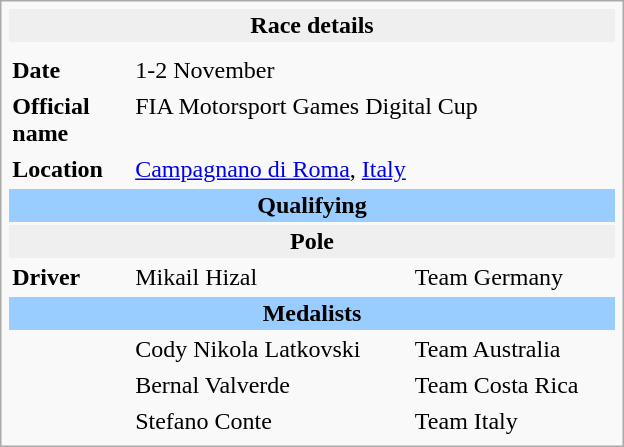<table class="infobox" align="right" cellpadding="2" style="float:right; width: 26em; ">
<tr>
<th colspan="3" bgcolor="#efefef">Race details</th>
</tr>
<tr>
<td colspan="3" style="text-align:center;"></td>
</tr>
<tr>
<td style="width: 20%;"><strong>Date</strong></td>
<td>1-2 November</td>
</tr>
<tr>
<td><strong>Official name</strong></td>
<td colspan=2>FIA Motorsport Games Digital Cup</td>
</tr>
<tr>
<td><strong>Location</strong></td>
<td colspan=2><a href='#'>Campagnano di Roma</a>, <a href='#'>Italy</a></td>
</tr>
<tr>
<td colspan=3 style="text-align:center; background-color:#99ccff"><strong>Qualifying</strong></td>
</tr>
<tr>
<th colspan=3 bgcolor="#efefef">Pole</th>
</tr>
<tr>
<td><strong>Driver</strong></td>
<td> Mikail Hizal</td>
<td>Team Germany</td>
</tr>
<tr>
<td colspan=3 style="text-align:center; background-color:#99ccff"><strong>Medalists</strong></td>
</tr>
<tr>
<td></td>
<td> Cody Nikola Latkovski</td>
<td>Team Australia</td>
</tr>
<tr>
<td></td>
<td> Bernal Valverde</td>
<td>Team Costa Rica</td>
</tr>
<tr>
<td></td>
<td> Stefano Conte</td>
<td>Team Italy</td>
</tr>
</table>
